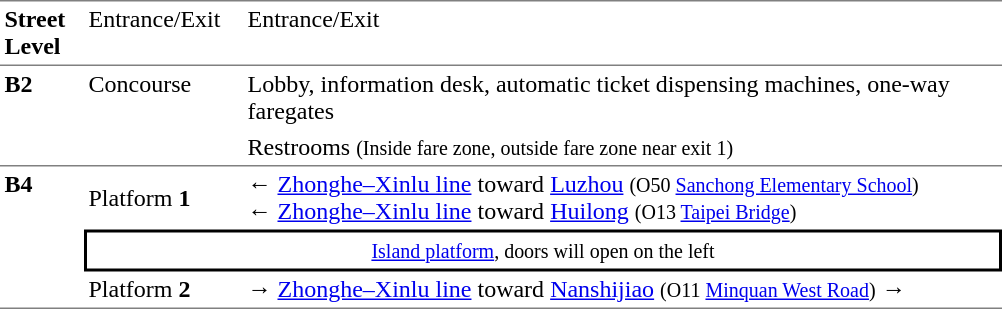<table border=0 cellspacing=0 cellpadding=3>
<tr>
<td style="border-bottom:solid 1px gray;border-top:solid 1px gray;" width=50 valign=top><strong>Street Level</strong></td>
<td style="border-top:solid 1px gray;border-bottom:solid 1px gray;" width=100 valign=top>Entrance/Exit</td>
<td style="border-top:solid 1px gray;border-bottom:solid 1px gray;" width=500 valign=top>Entrance/Exit</td>
</tr>
<tr>
<td style="border-bottom:solid 1px gray;" rowspan=2 valign=top><strong>B2</strong></td>
<td style="border-bottom:solid 1px gray;" rowspan=2 valign=top>Concourse</td>
<td width=440 valign=top>Lobby, information desk, automatic ticket dispensing machines, one-way faregates</td>
</tr>
<tr>
<td style="border-bottom:solid 1px gray;">Restrooms <small>(Inside fare zone, outside fare zone near exit 1)</small></td>
</tr>
<tr>
<td style="border-bottom:solid 1px gray;" rowspan=3 valign=top><strong>B4</strong></td>
<td style="border-bottom:solid 0px gray;">Platform <span><strong>1</strong></span></td>
<td>←  <a href='#'>Zhonghe–Xinlu line</a> toward <a href='#'>Luzhou</a> <small>(O50 <a href='#'>Sanchong Elementary School</a>)</small><br>←  <a href='#'>Zhonghe–Xinlu line</a> toward <a href='#'>Huilong</a> <small>(O13 <a href='#'>Taipei Bridge</a>)</small></td>
</tr>
<tr>
<td style="border-top:solid 2px black;border-right:solid 2px black;border-left:solid 2px black;border-bottom:solid 2px black;text-align:center;" colspan=2><small><a href='#'>Island platform</a>, doors will open on the left</small></td>
</tr>
<tr>
<td style="border-bottom:solid 1px gray;">Platform <span><strong>2</strong></span></td>
<td style="border-bottom:solid 1px gray;"><span>→</span>  <a href='#'>Zhonghe–Xinlu line</a> toward <a href='#'>Nanshijiao</a> <small>(O11 <a href='#'>Minquan West Road</a>)</small> →</td>
</tr>
<tr>
</tr>
</table>
